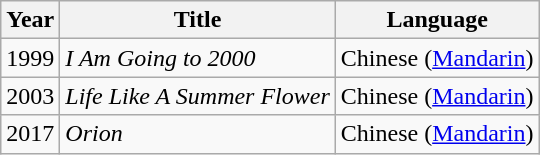<table class="wikitable">
<tr>
<th>Year</th>
<th>Title</th>
<th>Language</th>
</tr>
<tr>
<td>1999</td>
<td><em>I Am Going to 2000</em></td>
<td>Chinese (<a href='#'>Mandarin</a>)</td>
</tr>
<tr>
<td>2003</td>
<td><em>Life Like A Summer Flower</em></td>
<td>Chinese (<a href='#'>Mandarin</a>)</td>
</tr>
<tr>
<td>2017</td>
<td><em>Orion</em></td>
<td>Chinese (<a href='#'>Mandarin</a>)</td>
</tr>
</table>
